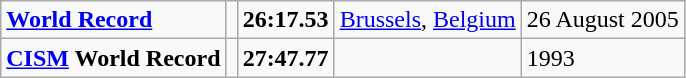<table class="wikitable">
<tr>
<td><strong><a href='#'>World Record</a></strong></td>
<td></td>
<td><strong>26:17.53</strong></td>
<td><a href='#'>Brussels</a>, <a href='#'>Belgium</a></td>
<td>26 August 2005</td>
</tr>
<tr>
<td><strong><a href='#'>CISM</a> World Record</strong></td>
<td></td>
<td><strong>27:47.77</strong></td>
<td></td>
<td>1993</td>
</tr>
</table>
